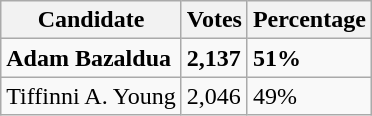<table class="wikitable">
<tr>
<th>Candidate</th>
<th>Votes</th>
<th>Percentage</th>
</tr>
<tr>
<td><strong>Adam Bazaldua</strong></td>
<td><strong>2,137</strong></td>
<td><strong>51%</strong></td>
</tr>
<tr>
<td>Tiffinni A. Young</td>
<td>2,046</td>
<td>49%</td>
</tr>
</table>
